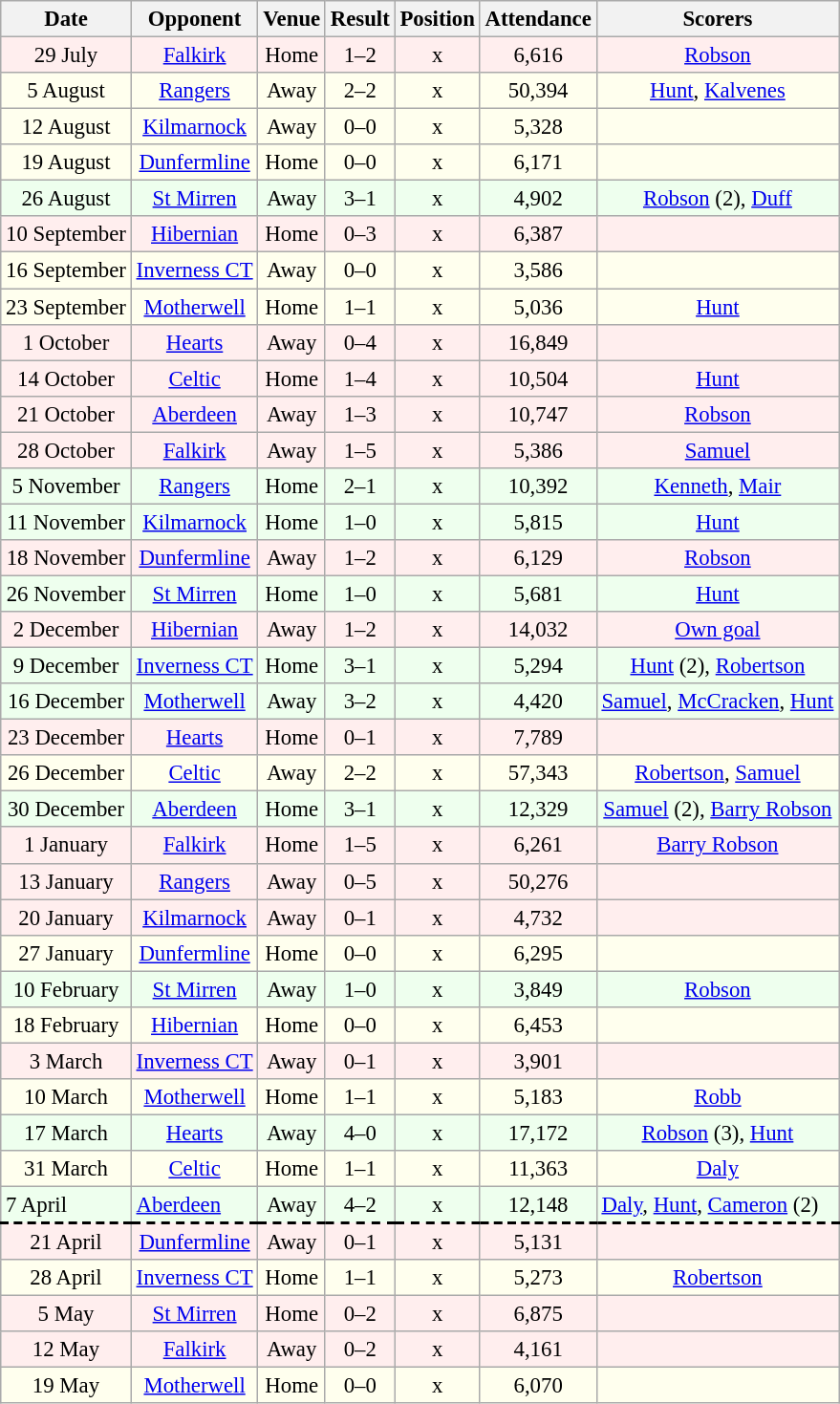<table class="wikitable sortable" style="font-size:95%; text-align:center">
<tr>
<th>Date</th>
<th>Opponent</th>
<th>Venue</th>
<th>Result</th>
<th>Position</th>
<th>Attendance</th>
<th>Scorers</th>
</tr>
<tr bgcolor = "#FFEEEE">
<td>29 July</td>
<td><a href='#'>Falkirk</a></td>
<td>Home</td>
<td>1–2</td>
<td>x</td>
<td>6,616</td>
<td><a href='#'>Robson</a></td>
</tr>
<tr bgcolor = "#FFFFEE">
<td>5 August</td>
<td><a href='#'>Rangers</a></td>
<td>Away</td>
<td>2–2</td>
<td>x</td>
<td>50,394</td>
<td><a href='#'>Hunt</a>, <a href='#'>Kalvenes</a></td>
</tr>
<tr bgcolor = "#FFFFEE">
<td>12 August</td>
<td><a href='#'>Kilmarnock</a></td>
<td>Away</td>
<td>0–0</td>
<td>x</td>
<td>5,328</td>
<td></td>
</tr>
<tr bgcolor = "#FFFFEE">
<td>19 August</td>
<td><a href='#'>Dunfermline</a></td>
<td>Home</td>
<td>0–0</td>
<td>x</td>
<td>6,171</td>
<td></td>
</tr>
<tr bgcolor = "#EEFFEE">
<td>26 August</td>
<td><a href='#'>St Mirren</a></td>
<td>Away</td>
<td>3–1</td>
<td>x</td>
<td>4,902</td>
<td><a href='#'>Robson</a> (2), <a href='#'>Duff</a></td>
</tr>
<tr bgcolor = "#FFEEEE">
<td>10 September</td>
<td><a href='#'>Hibernian</a></td>
<td>Home</td>
<td>0–3</td>
<td>x</td>
<td>6,387</td>
<td></td>
</tr>
<tr bgcolor = "#FFFFEE">
<td>16 September</td>
<td><a href='#'>Inverness CT</a></td>
<td>Away</td>
<td>0–0</td>
<td>x</td>
<td>3,586</td>
<td></td>
</tr>
<tr bgcolor = "#FFFFEE">
<td>23 September</td>
<td><a href='#'>Motherwell</a></td>
<td>Home</td>
<td>1–1</td>
<td>x</td>
<td>5,036</td>
<td><a href='#'>Hunt</a></td>
</tr>
<tr bgcolor = "#FFEEEE">
<td>1 October</td>
<td><a href='#'>Hearts</a></td>
<td>Away</td>
<td>0–4</td>
<td>x</td>
<td>16,849</td>
<td></td>
</tr>
<tr bgcolor = "#FFEEEE">
<td>14 October</td>
<td><a href='#'>Celtic</a></td>
<td>Home</td>
<td>1–4</td>
<td>x</td>
<td>10,504</td>
<td><a href='#'>Hunt</a></td>
</tr>
<tr bgcolor = "#FFEEEE">
<td>21 October</td>
<td><a href='#'>Aberdeen</a></td>
<td>Away</td>
<td>1–3</td>
<td>x</td>
<td>10,747</td>
<td><a href='#'>Robson</a></td>
</tr>
<tr bgcolor = "#FFEEEE">
<td>28 October</td>
<td><a href='#'>Falkirk</a></td>
<td>Away</td>
<td>1–5</td>
<td>x</td>
<td>5,386</td>
<td><a href='#'>Samuel</a></td>
</tr>
<tr bgcolor = "#EEFFEE">
<td>5 November</td>
<td><a href='#'>Rangers</a></td>
<td>Home</td>
<td>2–1</td>
<td>x</td>
<td>10,392</td>
<td><a href='#'>Kenneth</a>, <a href='#'>Mair</a></td>
</tr>
<tr bgcolor = "#EEFFEE">
<td>11 November</td>
<td><a href='#'>Kilmarnock</a></td>
<td>Home</td>
<td>1–0</td>
<td>x</td>
<td>5,815</td>
<td><a href='#'>Hunt</a></td>
</tr>
<tr bgcolor = "#FFEEEE">
<td>18 November</td>
<td><a href='#'>Dunfermline</a></td>
<td>Away</td>
<td>1–2</td>
<td>x</td>
<td>6,129</td>
<td><a href='#'>Robson</a></td>
</tr>
<tr bgcolor = "#EEFFEE">
<td>26 November</td>
<td><a href='#'>St Mirren</a></td>
<td>Home</td>
<td>1–0</td>
<td>x</td>
<td>5,681</td>
<td><a href='#'>Hunt</a></td>
</tr>
<tr bgcolor = "#FFEEEE">
<td>2 December</td>
<td><a href='#'>Hibernian</a></td>
<td>Away</td>
<td>1–2</td>
<td>x</td>
<td>14,032</td>
<td><a href='#'>Own goal</a></td>
</tr>
<tr bgcolor = "#EEFFEE">
<td>9 December</td>
<td><a href='#'>Inverness CT</a></td>
<td>Home</td>
<td>3–1</td>
<td>x</td>
<td>5,294</td>
<td><a href='#'>Hunt</a> (2), <a href='#'>Robertson</a></td>
</tr>
<tr bgcolor = "#EEFFEE">
<td>16 December</td>
<td><a href='#'>Motherwell</a></td>
<td>Away</td>
<td>3–2</td>
<td>x</td>
<td>4,420</td>
<td><a href='#'>Samuel</a>, <a href='#'>McCracken</a>, <a href='#'>Hunt</a></td>
</tr>
<tr bgcolor = "#FFEEEE">
<td>23 December</td>
<td><a href='#'>Hearts</a></td>
<td>Home</td>
<td>0–1</td>
<td>x</td>
<td>7,789</td>
<td></td>
</tr>
<tr bgcolor = "#FFFFEE">
<td>26 December</td>
<td><a href='#'>Celtic</a></td>
<td>Away</td>
<td>2–2</td>
<td>x</td>
<td>57,343</td>
<td><a href='#'>Robertson</a>, <a href='#'>Samuel</a></td>
</tr>
<tr bgcolor = "#EEFFEE">
<td>30 December</td>
<td><a href='#'>Aberdeen</a></td>
<td>Home</td>
<td>3–1</td>
<td>x</td>
<td>12,329</td>
<td><a href='#'>Samuel</a> (2), <a href='#'>Barry Robson</a></td>
</tr>
<tr bgcolor = "#FFEEEE">
<td>1 January</td>
<td><a href='#'>Falkirk</a></td>
<td>Home</td>
<td>1–5</td>
<td>x</td>
<td>6,261</td>
<td><a href='#'>Barry Robson</a></td>
</tr>
<tr bgcolor = "#FFEEEE">
<td>13 January</td>
<td><a href='#'>Rangers</a></td>
<td>Away</td>
<td>0–5</td>
<td>x</td>
<td>50,276</td>
<td></td>
</tr>
<tr bgcolor = "#FFEEEE">
<td>20 January</td>
<td><a href='#'>Kilmarnock</a></td>
<td>Away</td>
<td>0–1</td>
<td>x</td>
<td>4,732</td>
<td></td>
</tr>
<tr bgcolor = "#FFFFEE">
<td>27 January</td>
<td><a href='#'>Dunfermline</a></td>
<td>Home</td>
<td>0–0</td>
<td>x</td>
<td>6,295</td>
<td></td>
</tr>
<tr bgcolor = "#EEFFEE">
<td>10 February</td>
<td><a href='#'>St Mirren</a></td>
<td>Away</td>
<td>1–0</td>
<td>x</td>
<td>3,849</td>
<td><a href='#'>Robson</a></td>
</tr>
<tr bgcolor = "#FFFFEE">
<td>18 February</td>
<td><a href='#'>Hibernian</a></td>
<td>Home</td>
<td>0–0</td>
<td>x</td>
<td>6,453</td>
<td></td>
</tr>
<tr bgcolor = "#FFEEEE">
<td>3 March</td>
<td><a href='#'>Inverness CT</a></td>
<td>Away</td>
<td>0–1</td>
<td>x</td>
<td>3,901</td>
<td></td>
</tr>
<tr bgcolor = "#FFFFEE">
<td>10 March</td>
<td><a href='#'>Motherwell</a></td>
<td>Home</td>
<td>1–1</td>
<td>x</td>
<td>5,183</td>
<td><a href='#'>Robb</a></td>
</tr>
<tr bgcolor = "#EEFFEE">
<td>17 March</td>
<td><a href='#'>Hearts</a></td>
<td>Away</td>
<td>4–0</td>
<td>x</td>
<td>17,172</td>
<td><a href='#'>Robson</a> (3), <a href='#'>Hunt</a></td>
</tr>
<tr bgcolor = "#FFFFEE">
<td>31 March</td>
<td><a href='#'>Celtic</a></td>
<td>Home</td>
<td>1–1</td>
<td>x</td>
<td>11,363</td>
<td><a href='#'>Daly</a></td>
</tr>
<tr bgcolor = "#EEFFEE">
<td style="border-bottom:2px black dashed; text-align:left">7 April</td>
<td style="border-bottom:2px black dashed; text-align:left"><a href='#'>Aberdeen</a></td>
<td style="border-bottom:2px black dashed">Away</td>
<td style="border-bottom:2px black dashed">4–2</td>
<td style="border-bottom:2px black dashed">x</td>
<td style="border-bottom:2px black dashed">12,148</td>
<td style="border-bottom:2px black dashed; text-align:left"><a href='#'>Daly</a>, <a href='#'>Hunt</a>, <a href='#'>Cameron</a> (2)</td>
</tr>
<tr bgcolor = "#FFEEEE">
<td>21 April</td>
<td><a href='#'>Dunfermline</a></td>
<td>Away</td>
<td>0–1</td>
<td>x</td>
<td>5,131</td>
<td></td>
</tr>
<tr bgcolor = "#FFFFEE">
<td>28 April</td>
<td><a href='#'>Inverness CT</a></td>
<td>Home</td>
<td>1–1</td>
<td>x</td>
<td>5,273</td>
<td><a href='#'>Robertson</a></td>
</tr>
<tr bgcolor = "#FFEEEE">
<td>5 May</td>
<td><a href='#'>St Mirren</a></td>
<td>Home</td>
<td>0–2</td>
<td>x</td>
<td>6,875</td>
<td></td>
</tr>
<tr bgcolor = "#FFEEEE">
<td>12 May</td>
<td><a href='#'>Falkirk</a></td>
<td>Away</td>
<td>0–2</td>
<td>x</td>
<td>4,161</td>
<td></td>
</tr>
<tr bgcolor = "#FFFFEE">
<td>19 May</td>
<td><a href='#'>Motherwell</a></td>
<td>Home</td>
<td>0–0</td>
<td>x</td>
<td>6,070</td>
<td></td>
</tr>
</table>
